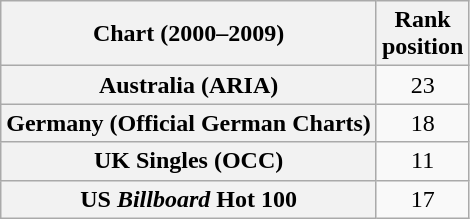<table class="wikitable sortable plainrowheaders" style="text-align:center;">
<tr>
<th scope="col">Chart (2000–2009)</th>
<th scope="col">Rank<br>position</th>
</tr>
<tr>
<th scope="row">Australia (ARIA)</th>
<td>23</td>
</tr>
<tr>
<th scope="row">Germany (Official German Charts)</th>
<td>18</td>
</tr>
<tr>
<th scope="row">UK Singles (OCC)</th>
<td>11</td>
</tr>
<tr>
<th scope="row">US <em>Billboard</em> Hot 100</th>
<td>17</td>
</tr>
</table>
